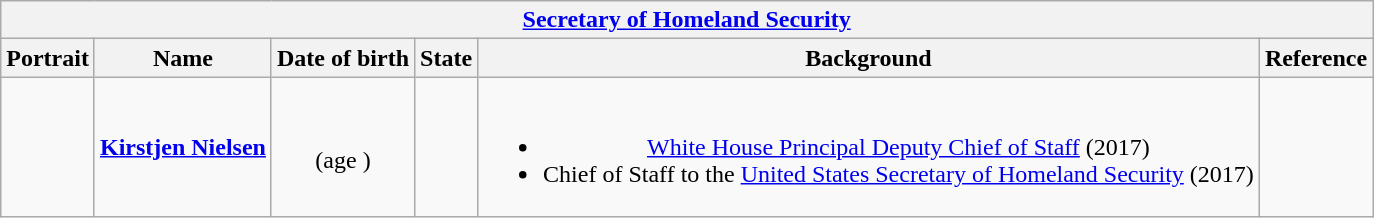<table class="wikitable collapsible" style="text-align:center;">
<tr>
<th colspan="6"><a href='#'>Secretary of Homeland Security</a></th>
</tr>
<tr>
<th>Portrait</th>
<th>Name</th>
<th>Date of birth</th>
<th>State</th>
<th>Background</th>
<th>Reference</th>
</tr>
<tr>
<td></td>
<td><strong><a href='#'>Kirstjen Nielsen</a></strong></td>
<td><br>(age )</td>
<td></td>
<td><br><ul><li><a href='#'>White House Principal Deputy Chief of Staff</a> (2017)</li><li>Chief of Staff to the <a href='#'>United States Secretary of Homeland Security</a> (2017)</li></ul></td>
<td></td>
</tr>
</table>
